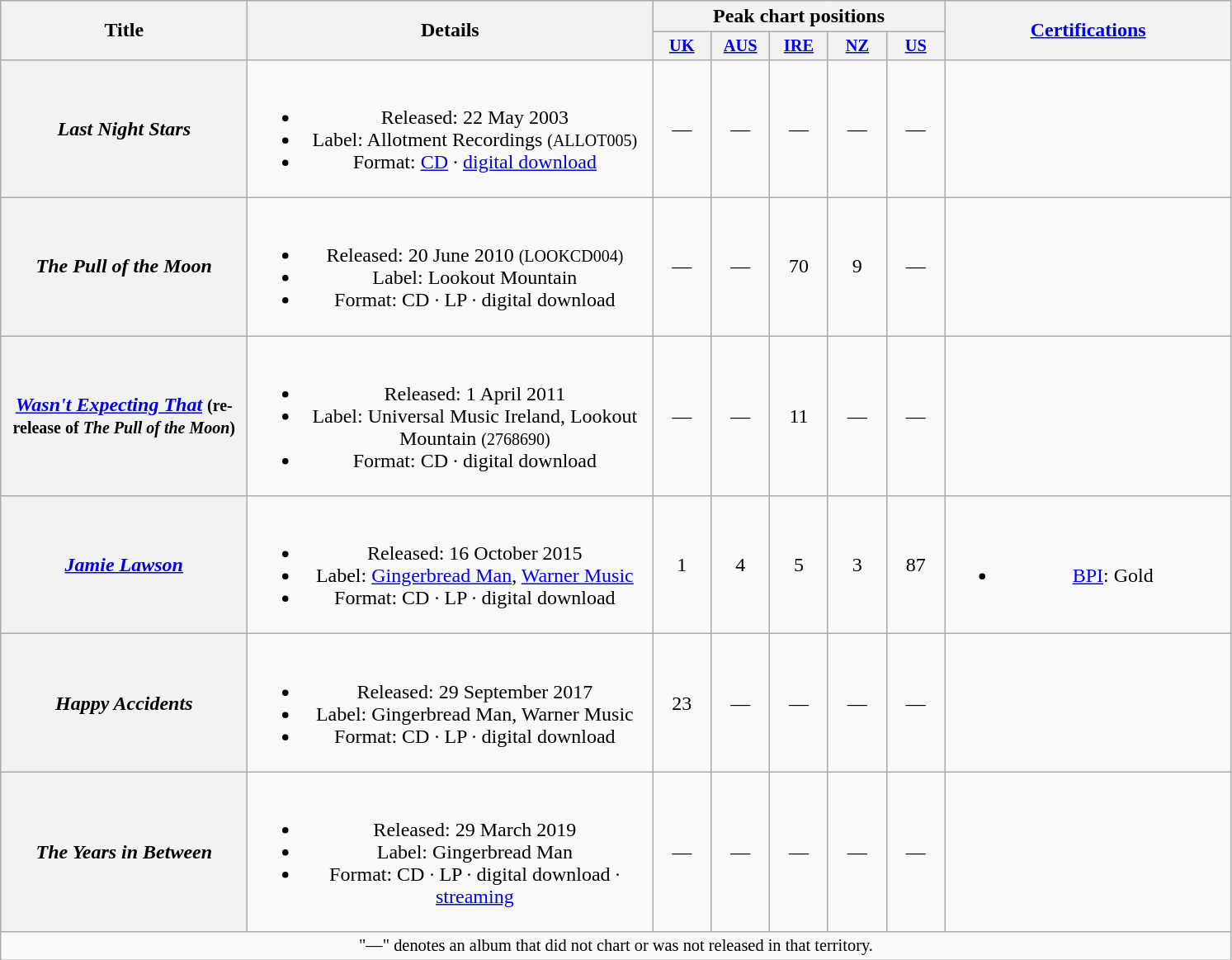<table class="wikitable plainrowheaders" style="text-align:center;">
<tr>
<th scope="col" rowspan="2" style="width:12em;">Title</th>
<th scope="col" rowspan="2" style="width:20em;">Details</th>
<th scope="col" colspan="5">Peak chart positions</th>
<th scope="col" rowspan="2" style="width:14em;"><a href='#'>Certifications</a></th>
</tr>
<tr>
<th scope="col" style="width:3em;font-size:85%;"><a href='#'>UK</a><br></th>
<th scope="col" style="width:3em;font-size:85%;"><a href='#'>AUS</a><br></th>
<th scope="col" style="width:3em;font-size:85%;"><a href='#'>IRE</a><br></th>
<th scope="col" style="width:3em;font-size:85%;"><a href='#'>NZ</a><br></th>
<th scope="col" style="width:3em;font-size:85%;"><a href='#'>US</a></th>
</tr>
<tr>
<th scope="row"><em>Last Night Stars</em></th>
<td><br><ul><li>Released: 22 May 2003</li><li>Label: Allotment Recordings <small>(ALLOT005)</small></li><li>Format: <a href='#'>CD</a> · <a href='#'>digital download</a></li></ul></td>
<td>—</td>
<td>—</td>
<td>—</td>
<td>—</td>
<td>—</td>
<td></td>
</tr>
<tr>
<th scope="row"><em>The Pull of the Moon</em></th>
<td><br><ul><li>Released: 20 June 2010 <small>(LOOKCD004)</small></li><li>Label: Lookout Mountain</li><li>Format: CD · LP · digital download</li></ul></td>
<td>—</td>
<td>—</td>
<td>70</td>
<td>9</td>
<td>—</td>
<td></td>
</tr>
<tr>
<th scope="row"><em><a href='#'>Wasn't Expecting That</a></em> <small>(re-release of <em>The Pull of the Moon</em>)</small></th>
<td><br><ul><li>Released: 1 April 2011</li><li>Label: Universal Music Ireland, Lookout Mountain <small>(2768690)</small></li><li>Format: CD · digital download</li></ul></td>
<td>—</td>
<td>—</td>
<td>11</td>
<td>—</td>
<td>—</td>
<td></td>
</tr>
<tr>
<th scope="row"><em><a href='#'>Jamie Lawson</a></em></th>
<td><br><ul><li>Released: 16 October 2015</li><li>Label: <a href='#'>Gingerbread Man</a>, <a href='#'>Warner Music</a></li><li>Format: CD · LP · digital download</li></ul></td>
<td>1</td>
<td>4</td>
<td>5</td>
<td>3</td>
<td>87</td>
<td><br><ul><li><a href='#'>BPI</a>: Gold</li></ul></td>
</tr>
<tr>
<th scope="row"><em>Happy Accidents</em></th>
<td><br><ul><li>Released: 29 September 2017</li><li>Label: Gingerbread Man, Warner Music</li><li>Format: CD · LP · digital download</li></ul></td>
<td>23</td>
<td>—</td>
<td>—</td>
<td>—</td>
<td>—</td>
<td></td>
</tr>
<tr>
<th scope="row"><em>The Years in Between</em></th>
<td><br><ul><li>Released: 29 March 2019</li><li>Label: Gingerbread Man</li><li>Format: CD · LP · digital download · <a href='#'>streaming</a></li></ul></td>
<td>—</td>
<td>—</td>
<td>—</td>
<td>—</td>
<td>—</td>
<td></td>
</tr>
<tr>
<td colspan="20" style="font-size:85%">"—" denotes an album that did not chart or was not released in that territory.</td>
</tr>
</table>
